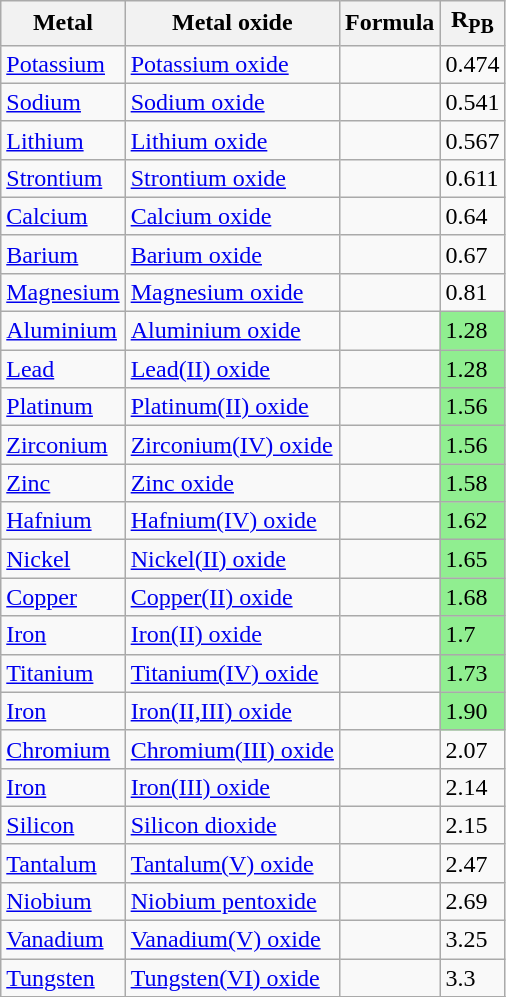<table class="wikitable sortable">
<tr>
<th>Metal</th>
<th>Metal oxide</th>
<th scope=col class=unsortable>Formula</th>
<th>R<sub>PB</sub></th>
</tr>
<tr>
<td><a href='#'>Potassium</a></td>
<td><a href='#'>Potassium oxide</a></td>
<td></td>
<td>0.474</td>
</tr>
<tr>
<td><a href='#'>Sodium</a></td>
<td><a href='#'>Sodium oxide</a></td>
<td></td>
<td>0.541</td>
</tr>
<tr>
<td><a href='#'>Lithium</a></td>
<td><a href='#'>Lithium oxide</a></td>
<td></td>
<td>0.567</td>
</tr>
<tr>
<td><a href='#'>Strontium</a></td>
<td><a href='#'>Strontium oxide</a></td>
<td></td>
<td>0.611</td>
</tr>
<tr>
<td><a href='#'>Calcium</a></td>
<td><a href='#'>Calcium oxide</a></td>
<td></td>
<td>0.64</td>
</tr>
<tr>
<td><a href='#'>Barium</a></td>
<td><a href='#'>Barium oxide</a></td>
<td></td>
<td>0.67</td>
</tr>
<tr>
<td><a href='#'>Magnesium</a></td>
<td><a href='#'>Magnesium oxide</a></td>
<td></td>
<td>0.81</td>
</tr>
<tr>
<td><a href='#'>Aluminium</a></td>
<td><a href='#'>Aluminium oxide</a></td>
<td></td>
<td style="background:lightgreen;">1.28</td>
</tr>
<tr>
<td><a href='#'>Lead</a></td>
<td><a href='#'>Lead(II) oxide</a></td>
<td></td>
<td style="background:lightgreen;">1.28</td>
</tr>
<tr>
<td><a href='#'>Platinum</a></td>
<td><a href='#'>Platinum(II) oxide</a></td>
<td></td>
<td style="background:lightgreen;">1.56</td>
</tr>
<tr>
<td><a href='#'>Zirconium</a></td>
<td><a href='#'>Zirconium(IV) oxide</a></td>
<td></td>
<td style="background:lightgreen;">1.56</td>
</tr>
<tr>
<td><a href='#'>Zinc</a></td>
<td><a href='#'>Zinc oxide</a></td>
<td></td>
<td style="background:lightgreen;">1.58</td>
</tr>
<tr>
<td><a href='#'>Hafnium</a></td>
<td><a href='#'>Hafnium(IV) oxide</a></td>
<td></td>
<td style="background:lightgreen;">1.62</td>
</tr>
<tr>
<td><a href='#'>Nickel</a></td>
<td><a href='#'>Nickel(II) oxide</a></td>
<td></td>
<td style="background:lightgreen;">1.65</td>
</tr>
<tr>
<td><a href='#'>Copper</a></td>
<td><a href='#'>Copper(II) oxide</a></td>
<td></td>
<td style="background:lightgreen;">1.68</td>
</tr>
<tr>
<td><a href='#'>Iron</a></td>
<td><a href='#'>Iron(II) oxide</a></td>
<td></td>
<td style="background:lightgreen;">1.7</td>
</tr>
<tr>
<td><a href='#'>Titanium</a></td>
<td><a href='#'>Titanium(IV) oxide</a></td>
<td></td>
<td style="background:lightgreen;">1.73</td>
</tr>
<tr>
<td><a href='#'>Iron</a></td>
<td><a href='#'>Iron(II,III) oxide</a></td>
<td></td>
<td style="background:lightgreen;">1.90</td>
</tr>
<tr>
<td><a href='#'>Chromium</a></td>
<td><a href='#'>Chromium(III) oxide</a></td>
<td></td>
<td>2.07</td>
</tr>
<tr>
<td><a href='#'>Iron</a></td>
<td><a href='#'>Iron(III) oxide</a></td>
<td></td>
<td>2.14</td>
</tr>
<tr>
<td><a href='#'>Silicon</a></td>
<td><a href='#'>Silicon dioxide</a></td>
<td></td>
<td>2.15</td>
</tr>
<tr>
<td><a href='#'>Tantalum</a></td>
<td><a href='#'>Tantalum(V) oxide</a></td>
<td></td>
<td>2.47</td>
</tr>
<tr>
<td><a href='#'>Niobium</a></td>
<td><a href='#'>Niobium pentoxide</a></td>
<td></td>
<td>2.69</td>
</tr>
<tr>
<td><a href='#'>Vanadium</a></td>
<td><a href='#'>Vanadium(V) oxide</a></td>
<td></td>
<td>3.25</td>
</tr>
<tr>
<td><a href='#'>Tungsten</a></td>
<td><a href='#'>Tungsten(VI) oxide</a></td>
<td></td>
<td>3.3</td>
</tr>
<tr>
</tr>
</table>
